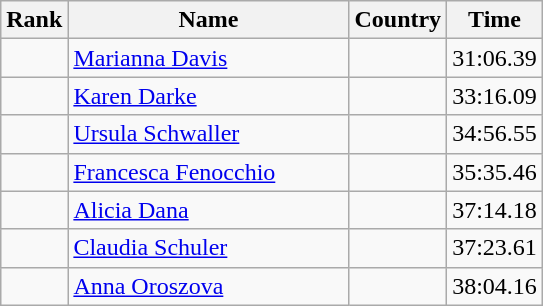<table class="wikitable sortable">
<tr>
<th width=20>Rank</th>
<th width=180>Name</th>
<th>Country</th>
<th>Time</th>
</tr>
<tr>
<td align="center"></td>
<td><a href='#'>Marianna Davis</a></td>
<td></td>
<td align="center">31:06.39</td>
</tr>
<tr>
<td align="center"></td>
<td><a href='#'>Karen Darke</a></td>
<td></td>
<td align="center">33:16.09</td>
</tr>
<tr>
<td align="center"></td>
<td><a href='#'>Ursula Schwaller</a></td>
<td></td>
<td align="center">34:56.55</td>
</tr>
<tr>
<td align="center"></td>
<td><a href='#'>Francesca Fenocchio</a></td>
<td></td>
<td align="center">35:35.46</td>
</tr>
<tr>
<td align="center"></td>
<td><a href='#'>Alicia Dana</a></td>
<td></td>
<td align="center">37:14.18</td>
</tr>
<tr>
<td align="center"></td>
<td><a href='#'>Claudia Schuler</a></td>
<td></td>
<td align="center">37:23.61</td>
</tr>
<tr>
<td align="center"></td>
<td><a href='#'>Anna Oroszova</a></td>
<td></td>
<td align="center">38:04.16</td>
</tr>
</table>
